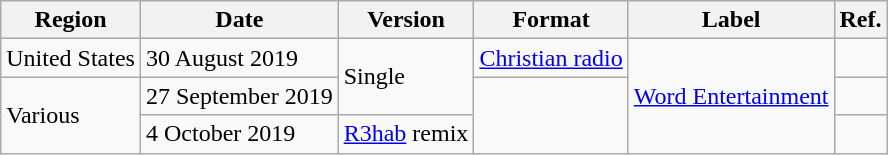<table class="wikitable plainrowheaders">
<tr>
<th scope="col">Region</th>
<th scope="col">Date</th>
<th scope="col">Version</th>
<th scope="col">Format</th>
<th scope="col">Label</th>
<th scope="col">Ref.</th>
</tr>
<tr>
<td>United States</td>
<td>30 August 2019</td>
<td rowspan="2">Single</td>
<td><a href='#'>Christian radio</a></td>
<td rowspan="3"><a href='#'>Word Entertainment</a></td>
<td></td>
</tr>
<tr>
<td rowspan="2">Various</td>
<td>27 September 2019</td>
<td rowspan="2"></td>
<td></td>
</tr>
<tr>
<td>4 October 2019</td>
<td><a href='#'>R3hab</a> remix</td>
<td></td>
</tr>
</table>
